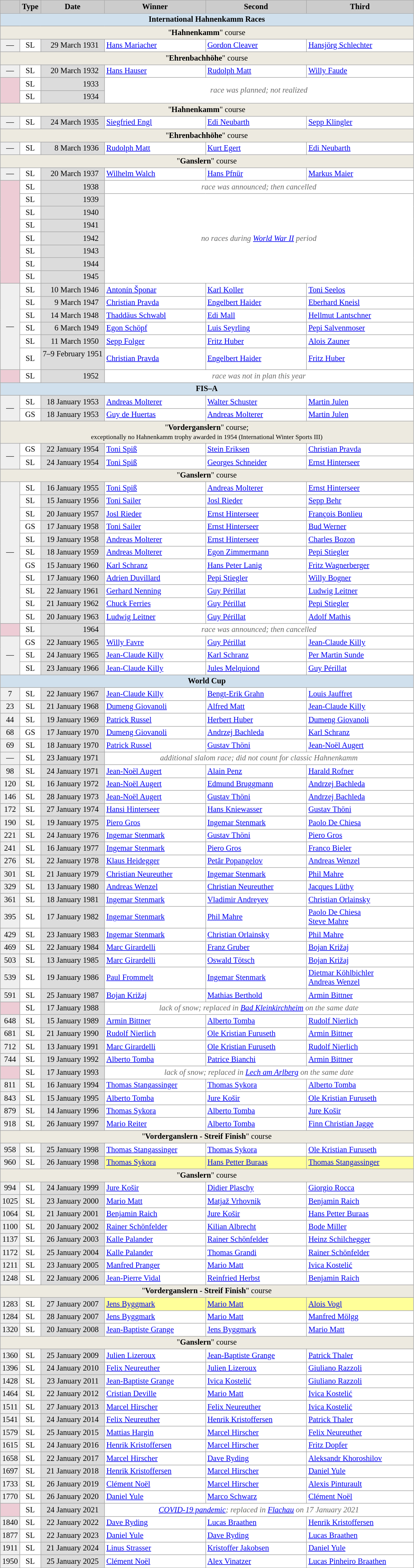<table class="wikitable" style="background:#fff; font-size:86%; line-height:16px; border:grey solid 1px; border-collapse:collapse;">
<tr>
<th style="background-color: #ccc;" width="23"></th>
<th style="background-color: #ccc;" width="30">Type</th>
<th style="background:#ccc;" width="105">Date</th>
<th style="background:#ccc;" width="170">Winner</th>
<th style="background:#ccc;" width="170">Second</th>
<th style="background:#ccc;" width="180">Third</th>
</tr>
<tr>
<td align="center" bgcolor="#d0e0ed" colspan="6"><strong>International Hahnenkamm Races</strong></td>
</tr>
<tr>
<td align="center" bgcolor="#EDEAE0" colspan="6">"<strong>Hahnenkamm</strong>" course</td>
</tr>
<tr>
<td align=center bgcolor="#EFEFEF">—</td>
<td align=center>SL</td>
<td bgcolor=gainsboro align=right>29 March 1931  </td>
<td> <a href='#'>Hans Mariacher</a></td>
<td> <a href='#'>Gordon Cleaver</a></td>
<td> <a href='#'>Hansjörg Schlechter</a></td>
</tr>
<tr>
<td align="center" bgcolor="#EDEAE0" colspan="6">"<strong>Ehrenbachhöhe</strong>" course</td>
</tr>
<tr>
<td align=center bgcolor="#EFEFEF">—</td>
<td align=center>SL</td>
<td bgcolor=gainsboro align=right>20 March 1932  </td>
<td> <a href='#'>Hans Hauser</a></td>
<td> <a href='#'>Rudolph Matt</a></td>
<td> <a href='#'>Willy Faude</a></td>
</tr>
<tr>
<td align=right bgcolor="#EDCCD5" rowspan=2></td>
<td align=center>SL</td>
<td bgcolor=gainsboro align=right>1933  </td>
<td colspan=3 align=center style=color:#696969 rowspan=2><em>race was planned; not realized</em></td>
</tr>
<tr>
<td align=center>SL</td>
<td bgcolor=gainsboro align=right>1934  </td>
</tr>
<tr>
<td align="center" bgcolor="#EDEAE0" colspan="6">"<strong>Hahnenkamm</strong>" course</td>
</tr>
<tr>
<td align=center bgcolor="#EFEFEF">—</td>
<td align=center>SL</td>
<td bgcolor=gainsboro align=right>24 March 1935  </td>
<td> <a href='#'>Siegfried Engl</a></td>
<td> <a href='#'>Edi Neubarth</a></td>
<td> <a href='#'>Sepp Klingler</a></td>
</tr>
<tr>
<td align="center" bgcolor="#EDEAE0" colspan="6">"<strong>Ehrenbachhöhe</strong>" course</td>
</tr>
<tr>
<td align=center bgcolor="#EFEFEF">—</td>
<td align=center>SL</td>
<td bgcolor=gainsboro align=right>8 March 1936  </td>
<td> <a href='#'>Rudolph Matt</a></td>
<td> <a href='#'>Kurt Egert</a></td>
<td> <a href='#'>Edi Neubarth</a></td>
</tr>
<tr>
<td align="center" bgcolor="#EDEAE0" colspan="6">"<strong>Ganslern</strong>" course</td>
</tr>
<tr>
<td align=center bgcolor="#EFEFEF">—</td>
<td align=center>SL</td>
<td bgcolor=gainsboro align=right>20 March 1937  </td>
<td> <a href='#'>Wilhelm Walch</a></td>
<td> <a href='#'>Hans Pfnür</a></td>
<td> <a href='#'>Markus Maier</a></td>
</tr>
<tr>
<td align=right bgcolor="#EDCCD5" rowspan=8></td>
<td align=center>SL</td>
<td bgcolor=gainsboro align=right>1938  </td>
<td colspan=3 align=center style=color:#696969><em>race was announced; then cancelled</em></td>
</tr>
<tr>
<td align=center>SL</td>
<td bgcolor=gainsboro align=right>1939  </td>
<td colspan=3 align=center style=color:#696969 rowspan=7><em>no races during <a href='#'>World War II</a> period</em></td>
</tr>
<tr>
<td align=center>SL</td>
<td bgcolor=gainsboro align=right>1940  </td>
</tr>
<tr>
<td align=center>SL</td>
<td bgcolor=gainsboro align=right>1941  </td>
</tr>
<tr>
<td align=center>SL</td>
<td bgcolor=gainsboro align=right>1942  </td>
</tr>
<tr>
<td align=center>SL</td>
<td bgcolor=gainsboro align=right>1943  </td>
</tr>
<tr>
<td align=center>SL</td>
<td bgcolor=gainsboro align=right>1944  </td>
</tr>
<tr>
<td align=center>SL</td>
<td bgcolor=gainsboro align=right>1945  </td>
</tr>
<tr>
<td align=center bgcolor="#EFEFEF" rowspan=6>—</td>
<td align=center>SL</td>
<td bgcolor=gainsboro align=right>10 March 1946  </td>
<td> <a href='#'>Antonín Šponar</a></td>
<td> <a href='#'>Karl Koller</a></td>
<td> <a href='#'>Toni Seelos</a></td>
</tr>
<tr>
<td align=center>SL</td>
<td bgcolor=gainsboro align=right>9 March 1947  </td>
<td> <a href='#'>Christian Pravda</a></td>
<td> <a href='#'>Engelbert Haider</a></td>
<td> <a href='#'>Eberhard Kneisl</a></td>
</tr>
<tr>
<td align=center>SL</td>
<td bgcolor=gainsboro align=right>14 March 1948  </td>
<td> <a href='#'>Thaddäus Schwabl</a></td>
<td> <a href='#'>Edi Mall</a></td>
<td> <a href='#'>Hellmut Lantschner</a></td>
</tr>
<tr>
<td align=center>SL</td>
<td bgcolor=gainsboro align=right>6 March 1949  </td>
<td> <a href='#'>Egon Schöpf</a></td>
<td> <a href='#'>Luis Seyrling</a></td>
<td> <a href='#'>Pepi Salvenmoser</a></td>
</tr>
<tr>
<td align=center>SL</td>
<td bgcolor=gainsboro align=right>11 March 1950  </td>
<td> <a href='#'>Sepp Folger</a></td>
<td> <a href='#'>Fritz Huber</a></td>
<td> <a href='#'>Alois Zauner</a></td>
</tr>
<tr>
<td align=center>SL</td>
<td bgcolor=gainsboro align=right>7–9 February 1951  </td>
<td> <a href='#'>Christian Pravda</a></td>
<td> <a href='#'>Engelbert Haider</a></td>
<td> <a href='#'>Fritz Huber</a></td>
</tr>
<tr>
<td align=right bgcolor="#EDCCD5"></td>
<td align=center>SL</td>
<td bgcolor=gainsboro align=right>1952  </td>
<td colspan=3 align=center style=color:#696969><em>race was not in plan this year</em></td>
</tr>
<tr>
<td align="center" bgcolor="#d0e0ed" colspan="6"><strong>FIS–A</strong></td>
</tr>
<tr>
<td align=center bgcolor="#EFEFEF" rowspan=2>—</td>
<td align=center>SL</td>
<td bgcolor=gainsboro align=right>18 January 1953  </td>
<td> <a href='#'>Andreas Molterer</a></td>
<td> <a href='#'>Walter Schuster</a></td>
<td> <a href='#'>Martin Julen</a></td>
</tr>
<tr>
<td align=center>GS</td>
<td bgcolor=gainsboro align=right>18 January 1953  </td>
<td> <a href='#'>Guy de Huertas</a></td>
<td> <a href='#'>Andreas Molterer</a></td>
<td> <a href='#'>Martin Julen</a></td>
</tr>
<tr>
<td align="center" bgcolor="#EDEAE0" colspan="6">"<strong>Vorderganslern</strong>" course;<br><small>exceptionally no Hahnenkamm trophy awarded in 1954 (International Winter Sports III)</small></td>
</tr>
<tr>
<td align=center bgcolor="#EFEFEF" rowspan=2>—</td>
<td align=center>GS</td>
<td bgcolor=gainsboro align=right>22 January 1954  </td>
<td> <a href='#'>Toni Spiß</a></td>
<td> <a href='#'>Stein Eriksen</a></td>
<td> <a href='#'>Christian Pravda</a></td>
</tr>
<tr>
<td align=center>SL</td>
<td bgcolor=gainsboro align=right>24 January 1954  </td>
<td> <a href='#'>Toni Spiß</a></td>
<td> <a href='#'>Georges Schneider</a></td>
<td> <a href='#'>Ernst Hinterseer</a></td>
</tr>
<tr>
<td align="center" bgcolor="#EDEAE0" colspan="6">"<strong>Ganslern</strong>" course</td>
</tr>
<tr>
<td align=center bgcolor="#EFEFEF" rowspan=11>—</td>
<td align=center>SL</td>
<td bgcolor=gainsboro align=right>16 January 1955  </td>
<td> <a href='#'>Toni Spiß</a></td>
<td> <a href='#'>Andreas Molterer</a></td>
<td> <a href='#'>Ernst Hinterseer</a></td>
</tr>
<tr>
<td align=center>SL</td>
<td bgcolor=gainsboro align=right>15 January 1956  </td>
<td> <a href='#'>Toni Sailer</a></td>
<td> <a href='#'>Josl Rieder</a></td>
<td> <a href='#'>Sepp Behr</a></td>
</tr>
<tr>
<td align=center>SL</td>
<td bgcolor=gainsboro align=right>20 January 1957  </td>
<td> <a href='#'>Josl Rieder</a></td>
<td> <a href='#'>Ernst Hinterseer</a></td>
<td> <a href='#'>François Bonlieu</a></td>
</tr>
<tr>
<td align=center>GS</td>
<td bgcolor=gainsboro align=right>17 January 1958  </td>
<td> <a href='#'>Toni Sailer</a></td>
<td> <a href='#'>Ernst Hinterseer</a></td>
<td> <a href='#'>Bud Werner</a></td>
</tr>
<tr>
<td align=center>SL</td>
<td bgcolor=gainsboro align=right>19 January 1958  </td>
<td> <a href='#'>Andreas Molterer</a></td>
<td> <a href='#'>Ernst Hinterseer</a></td>
<td> <a href='#'>Charles Bozon</a></td>
</tr>
<tr>
<td align=center>SL</td>
<td bgcolor=gainsboro align=right>18 January 1959  </td>
<td> <a href='#'>Andreas Molterer</a></td>
<td> <a href='#'>Egon Zimmermann</a></td>
<td> <a href='#'>Pepi Stiegler</a></td>
</tr>
<tr>
<td align=center>GS</td>
<td bgcolor=gainsboro align=right>15 January 1960  </td>
<td> <a href='#'>Karl Schranz</a></td>
<td> <a href='#'>Hans Peter Lanig</a></td>
<td> <a href='#'>Fritz Wagnerberger</a></td>
</tr>
<tr>
<td align=center>SL</td>
<td bgcolor=gainsboro align=right>17 January 1960  </td>
<td> <a href='#'>Adrien Duvillard</a></td>
<td> <a href='#'>Pepi Stiegler</a></td>
<td> <a href='#'>Willy Bogner</a></td>
</tr>
<tr>
<td align=center>SL</td>
<td bgcolor=gainsboro align=right>22 January 1961  </td>
<td> <a href='#'>Gerhard Nenning</a></td>
<td> <a href='#'>Guy Périllat</a></td>
<td> <a href='#'>Ludwig Leitner</a></td>
</tr>
<tr>
<td align=center>SL</td>
<td bgcolor=gainsboro align=right>21 January 1962  </td>
<td> <a href='#'>Chuck Ferries</a></td>
<td> <a href='#'>Guy Périllat</a></td>
<td> <a href='#'>Pepi Stiegler</a></td>
</tr>
<tr>
<td align=center>SL</td>
<td bgcolor=gainsboro align=right>20 January 1963  </td>
<td> <a href='#'>Ludwig Leitner</a></td>
<td> <a href='#'>Guy Périllat</a></td>
<td> <a href='#'>Adolf Mathis</a></td>
</tr>
<tr>
<td align=right bgcolor="#EDCCD5"></td>
<td align=center>SL</td>
<td bgcolor=gainsboro align=right>1964  </td>
<td colspan=3 align=center style=color:#696969><em>race was announced; then cancelled</em></td>
</tr>
<tr>
<td align=center bgcolor="#EFEFEF" rowspan=3>—</td>
<td align=center>GS</td>
<td bgcolor=gainsboro align=right>22 January 1965  </td>
<td> <a href='#'>Willy Favre</a></td>
<td> <a href='#'>Guy Périllat</a></td>
<td> <a href='#'>Jean-Claude Killy</a></td>
</tr>
<tr>
<td align=center>SL</td>
<td bgcolor=gainsboro align=right>24 January 1965  </td>
<td> <a href='#'>Jean-Claude Killy</a></td>
<td> <a href='#'>Karl Schranz</a></td>
<td> <a href='#'>Per Martin Sunde</a></td>
</tr>
<tr>
<td align=center>SL</td>
<td bgcolor=gainsboro align=right>23 January 1966  </td>
<td> <a href='#'>Jean-Claude Killy</a></td>
<td> <a href='#'>Jules Melquiond</a></td>
<td> <a href='#'>Guy Périllat</a></td>
</tr>
<tr>
<td align="center" bgcolor="#d0e0ed" colspan="6"><strong>World Cup</strong></td>
</tr>
<tr>
<td align=center bgcolor="#EFEFEF">7</td>
<td align=center>SL</td>
<td bgcolor=gainsboro align=right>22 January 1967  </td>
<td> <a href='#'>Jean-Claude Killy</a></td>
<td> <a href='#'>Bengt-Erik Grahn</a></td>
<td> <a href='#'>Louis Jauffret</a></td>
</tr>
<tr>
<td align=center bgcolor="#EFEFEF">23</td>
<td align=center>SL</td>
<td bgcolor=gainsboro align=right>21 January 1968  </td>
<td> <a href='#'>Dumeng Giovanoli</a></td>
<td> <a href='#'>Alfred Matt</a></td>
<td> <a href='#'>Jean-Claude Killy</a></td>
</tr>
<tr>
<td align=center bgcolor="#EFEFEF">44</td>
<td align=center>SL</td>
<td bgcolor=gainsboro align=right>19 January 1969  </td>
<td> <a href='#'>Patrick Russel</a></td>
<td> <a href='#'>Herbert Huber</a></td>
<td> <a href='#'>Dumeng Giovanoli</a></td>
</tr>
<tr>
<td align=center bgcolor="#EFEFEF">68</td>
<td align=center>GS</td>
<td bgcolor=gainsboro align=right>17 January 1970  </td>
<td> <a href='#'>Dumeng Giovanoli</a></td>
<td> <a href='#'>Andrzej Bachleda</a></td>
<td> <a href='#'>Karl Schranz</a></td>
</tr>
<tr>
<td align=center bgcolor="#EFEFEF">69</td>
<td align=center>SL</td>
<td bgcolor=gainsboro align=right>18 January 1970  </td>
<td> <a href='#'>Patrick Russel</a></td>
<td> <a href='#'>Gustav Thöni</a></td>
<td> <a href='#'>Jean-Noël Augert</a></td>
</tr>
<tr>
<td align=center bgcolor="#EFEFEF">—</td>
<td align=center>SL</td>
<td bgcolor=gainsboro align=right>23 January 1971  </td>
<td colspan=3 align=center style=color:#696969><em>additional slalom race; did not count for classic Hahnenkamm</em></td>
</tr>
<tr>
<td align=center bgcolor="#EFEFEF">98</td>
<td align=center>SL</td>
<td bgcolor=gainsboro align=right>24 January 1971  </td>
<td> <a href='#'>Jean-Noël Augert</a></td>
<td> <a href='#'>Alain Penz</a></td>
<td> <a href='#'>Harald Rofner</a></td>
</tr>
<tr>
<td align=center bgcolor="#EFEFEF">120</td>
<td align=center>SL</td>
<td bgcolor=gainsboro align=right>16 January 1972  </td>
<td> <a href='#'>Jean-Noël Augert</a></td>
<td> <a href='#'>Edmund Bruggmann</a></td>
<td> <a href='#'>Andrzej Bachleda</a></td>
</tr>
<tr>
<td align=center bgcolor="#EFEFEF">146</td>
<td align=center>SL</td>
<td bgcolor=gainsboro align=right>28 January 1973  </td>
<td> <a href='#'>Jean-Noël Augert</a></td>
<td> <a href='#'>Gustav Thöni</a></td>
<td> <a href='#'>Andrzej Bachleda</a></td>
</tr>
<tr>
<td align=center bgcolor="#EFEFEF">172</td>
<td align=center>SL</td>
<td bgcolor=gainsboro align=right>27 January 1974  </td>
<td> <a href='#'>Hansi Hinterseer</a></td>
<td> <a href='#'>Hans Kniewasser</a></td>
<td> <a href='#'>Gustav Thöni</a></td>
</tr>
<tr>
<td align=center bgcolor="#EFEFEF">190</td>
<td align=center>SL</td>
<td bgcolor=gainsboro align=right>19 January 1975  </td>
<td> <a href='#'>Piero Gros</a></td>
<td> <a href='#'>Ingemar Stenmark</a></td>
<td> <a href='#'>Paolo De Chiesa</a></td>
</tr>
<tr>
<td align=center bgcolor="#EFEFEF">221</td>
<td align=center>SL</td>
<td bgcolor=gainsboro align=right>24 January 1976  </td>
<td> <a href='#'>Ingemar Stenmark</a></td>
<td> <a href='#'>Gustav Thöni</a></td>
<td> <a href='#'>Piero Gros</a></td>
</tr>
<tr>
<td align=center bgcolor="#EFEFEF">241</td>
<td align=center>SL</td>
<td bgcolor=gainsboro align=right>16 January 1977  </td>
<td> <a href='#'>Ingemar Stenmark</a></td>
<td> <a href='#'>Piero Gros</a></td>
<td> <a href='#'>Franco Bieler</a></td>
</tr>
<tr>
<td align=center bgcolor="#EFEFEF">276</td>
<td align=center>SL</td>
<td bgcolor=gainsboro align=right>22 January 1978  </td>
<td> <a href='#'>Klaus Heidegger</a></td>
<td> <a href='#'>Petăr Popangelov</a></td>
<td> <a href='#'>Andreas Wenzel</a></td>
</tr>
<tr>
<td align=center bgcolor="#EFEFEF">301</td>
<td align=center>SL</td>
<td bgcolor=gainsboro align=right>21 January 1979  </td>
<td> <a href='#'>Christian Neureuther</a></td>
<td> <a href='#'>Ingemar Stenmark</a></td>
<td> <a href='#'>Phil Mahre</a></td>
</tr>
<tr>
<td align=center bgcolor="#EFEFEF">329</td>
<td align=center>SL</td>
<td bgcolor=gainsboro align=right>13 January 1980  </td>
<td> <a href='#'>Andreas Wenzel</a></td>
<td> <a href='#'>Christian Neureuther</a></td>
<td> <a href='#'>Jacques Lüthy</a></td>
</tr>
<tr>
<td align=center bgcolor="#EFEFEF">361</td>
<td align=center>SL</td>
<td bgcolor=gainsboro align=right>18 January 1981  </td>
<td> <a href='#'>Ingemar Stenmark</a></td>
<td> <a href='#'>Vladimir Andreyev</a></td>
<td> <a href='#'>Christian Orlainsky</a></td>
</tr>
<tr>
<td align=center bgcolor="#EFEFEF">395</td>
<td align=center>SL</td>
<td bgcolor=gainsboro align=right>17 January 1982  </td>
<td> <a href='#'>Ingemar Stenmark</a></td>
<td> <a href='#'>Phil Mahre</a></td>
<td> <a href='#'>Paolo De Chiesa</a><br> <a href='#'>Steve Mahre</a></td>
</tr>
<tr>
<td align=center bgcolor="#EFEFEF">429</td>
<td align=center>SL</td>
<td bgcolor=gainsboro align=right>23 January 1983  </td>
<td> <a href='#'>Ingemar Stenmark</a></td>
<td> <a href='#'>Christian Orlainsky</a></td>
<td> <a href='#'>Phil Mahre</a></td>
</tr>
<tr>
<td align=center bgcolor="#EFEFEF">469</td>
<td align=center>SL</td>
<td bgcolor=gainsboro align=right>22 January 1984  </td>
<td> <a href='#'>Marc Girardelli</a></td>
<td> <a href='#'>Franz Gruber</a></td>
<td> <a href='#'>Bojan Križaj</a></td>
</tr>
<tr>
<td align=center bgcolor="#EFEFEF">503</td>
<td align=center>SL</td>
<td bgcolor=gainsboro align=right>13 January 1985  </td>
<td> <a href='#'>Marc Girardelli</a></td>
<td> <a href='#'>Oswald Tötsch</a></td>
<td> <a href='#'>Bojan Križaj</a></td>
</tr>
<tr>
<td align=center bgcolor="#EFEFEF">539</td>
<td align=center>SL</td>
<td bgcolor=gainsboro align=right>19 January 1986  </td>
<td> <a href='#'>Paul Frommelt</a></td>
<td> <a href='#'>Ingemar Stenmark</a></td>
<td> <a href='#'>Dietmar Köhlbichler</a><br> <a href='#'>Andreas Wenzel</a></td>
</tr>
<tr>
<td align=center bgcolor="#EFEFEF">591</td>
<td align=center>SL</td>
<td bgcolor=gainsboro align=right>25 January 1987  </td>
<td> <a href='#'>Bojan Križaj</a></td>
<td> <a href='#'>Mathias Berthold</a></td>
<td> <a href='#'>Armin Bittner</a></td>
</tr>
<tr>
<td align=center bgcolor="#EDCCD5"></td>
<td align=center>SL</td>
<td bgcolor=gainsboro align=right>17 January 1988  </td>
<td colspan=3 align=center style=color:#696969><em>lack of snow; replaced in <a href='#'>Bad Kleinkirchheim</a> on the same date</em></td>
</tr>
<tr>
<td align=center bgcolor="#EFEFEF">648</td>
<td align=center>SL</td>
<td bgcolor=gainsboro align=right>15 January 1989  </td>
<td> <a href='#'>Armin Bittner</a></td>
<td> <a href='#'>Alberto Tomba</a></td>
<td> <a href='#'>Rudolf Nierlich</a></td>
</tr>
<tr>
<td align=center bgcolor="#EFEFEF">681</td>
<td align=center>SL</td>
<td bgcolor=gainsboro align=right>21 January 1990  </td>
<td> <a href='#'>Rudolf Nierlich</a></td>
<td> <a href='#'>Ole Kristian Furuseth</a></td>
<td> <a href='#'>Armin Bittner</a></td>
</tr>
<tr>
<td align=center bgcolor="#EFEFEF">712</td>
<td align=center>SL</td>
<td bgcolor=gainsboro align=right>13 January 1991  </td>
<td> <a href='#'>Marc Girardelli</a></td>
<td> <a href='#'>Ole Kristian Furuseth</a></td>
<td> <a href='#'>Rudolf Nierlich</a></td>
</tr>
<tr>
<td align=center bgcolor="#EFEFEF">744</td>
<td align=center>SL</td>
<td bgcolor=gainsboro align=right>19 January 1992  </td>
<td> <a href='#'>Alberto Tomba</a></td>
<td> <a href='#'>Patrice Bianchi</a></td>
<td> <a href='#'>Armin Bittner</a></td>
</tr>
<tr>
<td align=center bgcolor="#EDCCD5"></td>
<td align=center>SL</td>
<td bgcolor=gainsboro align=right>17 January 1993  </td>
<td colspan=3 align=center style=color:#696969><em>lack of snow; replaced in <a href='#'>Lech am Arlberg</a> on the same date</em></td>
</tr>
<tr>
<td align=center bgcolor="#EFEFEF">811</td>
<td align=center>SL</td>
<td bgcolor=gainsboro align=right>16 January 1994  </td>
<td> <a href='#'>Thomas Stangassinger</a></td>
<td> <a href='#'>Thomas Sykora</a></td>
<td> <a href='#'>Alberto Tomba</a></td>
</tr>
<tr>
<td align=center bgcolor="#EFEFEF">843</td>
<td align=center>SL</td>
<td bgcolor=gainsboro align=right>15 January 1995  </td>
<td> <a href='#'>Alberto Tomba</a></td>
<td> <a href='#'>Jure Košir</a></td>
<td> <a href='#'>Ole Kristian Furuseth</a></td>
</tr>
<tr>
<td align=center bgcolor="#EFEFEF">879</td>
<td align=center>SL</td>
<td bgcolor=gainsboro align=right>14 January 1996  </td>
<td> <a href='#'>Thomas Sykora</a></td>
<td> <a href='#'>Alberto Tomba</a></td>
<td> <a href='#'>Jure Košir</a></td>
</tr>
<tr>
<td align=center bgcolor="#EFEFEF">918</td>
<td align=center>SL</td>
<td bgcolor=gainsboro align=right>26 January 1997  </td>
<td> <a href='#'>Mario Reiter</a></td>
<td> <a href='#'>Alberto Tomba</a></td>
<td> <a href='#'>Finn Christian Jagge</a></td>
</tr>
<tr>
<td align="center" bgcolor="#EDEAE0" colspan="6">"<strong>Vorderganslern - Streif Finish</strong>" course</td>
</tr>
<tr>
<td align=center bgcolor="#EFEFEF">958</td>
<td align=center>SL</td>
<td bgcolor=gainsboro align=right>25 January 1998  </td>
<td> <a href='#'>Thomas Stangassinger</a></td>
<td> <a href='#'>Thomas Sykora</a></td>
<td> <a href='#'>Ole Kristian Furuseth</a></td>
</tr>
<tr>
<td align=center bgcolor="#EFEFEF">960</td>
<td align=center>SL</td>
<td bgcolor=gainsboro align=right>26 January 1998  </td>
<td bgcolor="#FFFF99"> <a href='#'>Thomas Sykora</a></td>
<td bgcolor="#FFFF99"> <a href='#'>Hans Petter Buraas</a></td>
<td bgcolor="#FFFF99"> <a href='#'>Thomas Stangassinger</a></td>
</tr>
<tr>
<td align="center" bgcolor="#EDEAE0" colspan="6">"<strong>Ganslern</strong>" course</td>
</tr>
<tr>
<td align=center bgcolor="#EFEFEF">994</td>
<td align=center>SL</td>
<td bgcolor=gainsboro align=right>24 January 1999  </td>
<td> <a href='#'>Jure Košir</a></td>
<td> <a href='#'>Didier Plaschy</a></td>
<td> <a href='#'>Giorgio Rocca</a></td>
</tr>
<tr>
<td align=center bgcolor="#EFEFEF">1025</td>
<td align=center>SL</td>
<td bgcolor=gainsboro align=right>23 January 2000  </td>
<td> <a href='#'>Mario Matt</a></td>
<td> <a href='#'>Matjaž Vrhovnik</a></td>
<td> <a href='#'>Benjamin Raich</a></td>
</tr>
<tr>
<td align=center bgcolor="#EFEFEF">1064</td>
<td align=center>SL</td>
<td bgcolor=gainsboro align=right>21 January 2001  </td>
<td> <a href='#'>Benjamin Raich</a></td>
<td> <a href='#'>Jure Košir</a></td>
<td> <a href='#'>Hans Petter Buraas</a></td>
</tr>
<tr>
<td align=center bgcolor="#EFEFEF">1100</td>
<td align=center>SL</td>
<td bgcolor=gainsboro align=right>20 January 2002  </td>
<td> <a href='#'>Rainer Schönfelder</a></td>
<td> <a href='#'>Kilian Albrecht</a></td>
<td> <a href='#'>Bode Miller</a></td>
</tr>
<tr>
<td align=center bgcolor="#EFEFEF">1137</td>
<td align=center>SL</td>
<td bgcolor=gainsboro align=right>26 January 2003  </td>
<td> <a href='#'>Kalle Palander</a></td>
<td> <a href='#'>Rainer Schönfelder</a></td>
<td> <a href='#'>Heinz Schilchegger</a></td>
</tr>
<tr>
<td align=center bgcolor="#EFEFEF">1172</td>
<td align=center>SL</td>
<td bgcolor=gainsboro align=right>25 January 2004  </td>
<td> <a href='#'>Kalle Palander</a></td>
<td> <a href='#'>Thomas Grandi</a></td>
<td> <a href='#'>Rainer Schönfelder</a></td>
</tr>
<tr>
<td align=center bgcolor="#EFEFEF">1211</td>
<td align=center>SL</td>
<td bgcolor=gainsboro align=right>23 January 2005  </td>
<td> <a href='#'>Manfred Pranger</a></td>
<td> <a href='#'>Mario Matt</a></td>
<td> <a href='#'>Ivica Kostelić</a></td>
</tr>
<tr>
<td align=center bgcolor="#EFEFEF">1248</td>
<td align=center>SL</td>
<td bgcolor=gainsboro align=right>22 January 2006  </td>
<td> <a href='#'>Jean-Pierre Vidal</a></td>
<td> <a href='#'>Reinfried Herbst</a></td>
<td> <a href='#'>Benjamin Raich</a></td>
</tr>
<tr>
<td align="center" bgcolor="#EDEAE0" colspan="6">"<strong>Vorderganslern - Streif Finish</strong>" course</td>
</tr>
<tr>
<td align=center bgcolor="#EFEFEF">1283</td>
<td align=center>SL</td>
<td bgcolor=gainsboro align=right>27 January 2007  </td>
<td bgcolor="#FFFF99"> <a href='#'>Jens Byggmark</a></td>
<td bgcolor="#FFFF99"> <a href='#'>Mario Matt</a></td>
<td bgcolor="#FFFF99"> <a href='#'>Alois Vogl</a></td>
</tr>
<tr>
<td align=center bgcolor="#EFEFEF">1284</td>
<td align=center>SL</td>
<td bgcolor=gainsboro align=right>28 January 2007  </td>
<td> <a href='#'>Jens Byggmark</a></td>
<td> <a href='#'>Mario Matt</a></td>
<td> <a href='#'>Manfred Mölgg</a></td>
</tr>
<tr>
<td align=center bgcolor="#EFEFEF">1320</td>
<td align=center>SL</td>
<td bgcolor=gainsboro align=right>20 January 2008  </td>
<td> <a href='#'>Jean-Baptiste Grange</a></td>
<td> <a href='#'>Jens Byggmark</a></td>
<td> <a href='#'>Mario Matt</a></td>
</tr>
<tr>
<td align="center" bgcolor="#EDEAE0" colspan="6">"<strong>Ganslern</strong>" course</td>
</tr>
<tr>
<td align=center bgcolor="#EFEFEF">1360</td>
<td align=center>SL</td>
<td bgcolor=gainsboro align=right>25 January 2009  </td>
<td> <a href='#'>Julien Lizeroux</a></td>
<td> <a href='#'>Jean-Baptiste Grange</a></td>
<td> <a href='#'>Patrick Thaler</a></td>
</tr>
<tr>
<td align=center bgcolor="#EFEFEF">1396</td>
<td align=center>SL</td>
<td bgcolor=gainsboro align=right>24 January 2010  </td>
<td> <a href='#'>Felix Neureuther</a></td>
<td> <a href='#'>Julien Lizeroux</a></td>
<td> <a href='#'>Giuliano Razzoli</a></td>
</tr>
<tr>
<td align=center bgcolor="#EFEFEF">1428</td>
<td align=center>SL</td>
<td bgcolor=gainsboro align=right>23 January 2011  </td>
<td> <a href='#'>Jean-Baptiste Grange</a></td>
<td> <a href='#'>Ivica Kostelić</a></td>
<td> <a href='#'>Giuliano Razzoli</a></td>
</tr>
<tr>
<td align=center bgcolor="#EFEFEF">1464</td>
<td align=center>SL</td>
<td bgcolor=gainsboro align=right>22 January 2012  </td>
<td> <a href='#'>Cristian Deville</a></td>
<td> <a href='#'>Mario Matt</a></td>
<td> <a href='#'>Ivica Kostelić</a></td>
</tr>
<tr>
<td align=center bgcolor="#EFEFEF">1511</td>
<td align=center>SL</td>
<td bgcolor=gainsboro align=right>27 January 2013  </td>
<td> <a href='#'>Marcel Hirscher</a></td>
<td> <a href='#'>Felix Neureuther</a></td>
<td> <a href='#'>Ivica Kostelić</a></td>
</tr>
<tr>
<td align=center bgcolor="#EFEFEF">1541</td>
<td align=center>SL</td>
<td bgcolor=gainsboro align=right>24 January 2014  </td>
<td> <a href='#'>Felix Neureuther</a></td>
<td> <a href='#'>Henrik Kristoffersen</a></td>
<td> <a href='#'>Patrick Thaler</a></td>
</tr>
<tr>
<td align=center bgcolor="#EFEFEF">1579</td>
<td align=center>SL</td>
<td bgcolor=gainsboro align=right>25 January 2015  </td>
<td> <a href='#'>Mattias Hargin</a></td>
<td> <a href='#'>Marcel Hirscher</a></td>
<td> <a href='#'>Felix Neureuther</a></td>
</tr>
<tr>
<td align=center bgcolor="#EFEFEF">1615</td>
<td align=center>SL</td>
<td bgcolor=gainsboro align=right>24 January 2016  </td>
<td> <a href='#'>Henrik Kristoffersen</a></td>
<td> <a href='#'>Marcel Hirscher</a></td>
<td> <a href='#'>Fritz Dopfer</a></td>
</tr>
<tr>
<td align=center bgcolor="#EFEFEF">1658</td>
<td align=center>SL</td>
<td bgcolor=gainsboro align=right>22 January 2017  </td>
<td> <a href='#'>Marcel Hirscher</a></td>
<td> <a href='#'>Dave Ryding</a></td>
<td> <a href='#'>Aleksandr Khoroshilov</a></td>
</tr>
<tr>
<td align=center bgcolor="#EFEFEF">1697</td>
<td align=center>SL</td>
<td bgcolor=gainsboro align=right>21 January 2018  </td>
<td> <a href='#'>Henrik Kristoffersen</a></td>
<td> <a href='#'>Marcel Hirscher</a></td>
<td> <a href='#'>Daniel Yule</a></td>
</tr>
<tr>
<td align=center bgcolor="#EFEFEF">1733</td>
<td align=center>SL</td>
<td bgcolor=gainsboro align=right>26 January 2019  </td>
<td> <a href='#'>Clément Noël</a></td>
<td> <a href='#'>Marcel Hirscher</a></td>
<td> <a href='#'>Alexis Pinturault</a></td>
</tr>
<tr>
<td align=center bgcolor="#EFEFEF">1770</td>
<td align=center>SL</td>
<td bgcolor=gainsboro align=right>26 January 2020  </td>
<td> <a href='#'>Daniel Yule</a></td>
<td> <a href='#'>Marco Schwarz</a></td>
<td> <a href='#'>Clément Noël</a></td>
</tr>
<tr>
<td align=center bgcolor="#EDCCD5"></td>
<td align=center>SL</td>
<td bgcolor=gainsboro align=right>24 January 2021  </td>
<td colspan=3 align=center style=color:#696969><em><a href='#'>COVID-19 pandemic</a>; replaced in <a href='#'>Flachau</a> on 17 January 2021</em></td>
</tr>
<tr>
<td align=center bgcolor="#EFEFEF">1840</td>
<td align=center>SL</td>
<td bgcolor=gainsboro align=right>22 January 2022  </td>
<td> <a href='#'>Dave Ryding</a></td>
<td> <a href='#'>Lucas Braathen</a></td>
<td> <a href='#'>Henrik Kristoffersen</a></td>
</tr>
<tr>
<td align=center bgcolor="#EFEFEF">1877</td>
<td align=center>SL</td>
<td bgcolor=gainsboro align=right>22 January 2023  </td>
<td> <a href='#'>Daniel Yule</a></td>
<td> <a href='#'>Dave Ryding</a></td>
<td> <a href='#'>Lucas Braathen</a></td>
</tr>
<tr>
<td align=center bgcolor="#EFEFEF">1911</td>
<td align=center>SL</td>
<td bgcolor=gainsboro align=right>21 January 2024  </td>
<td> <a href='#'>Linus Strasser</a></td>
<td> <a href='#'>Kristoffer Jakobsen</a></td>
<td> <a href='#'>Daniel Yule</a></td>
</tr>
<tr>
<td align=center bgcolor="#EFEFEF">1950</td>
<td align=center>SL</td>
<td bgcolor=gainsboro align=right>25 January 2025  </td>
<td> <a href='#'>Clément Noël</a></td>
<td> <a href='#'>Alex Vinatzer</a></td>
<td> <a href='#'>Lucas Pinheiro Braathen</a></td>
</tr>
</table>
